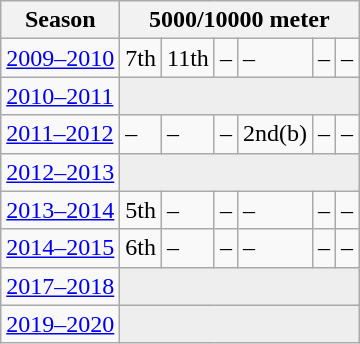<table class="wikitable" style="display: inline-table;">
<tr>
<th>Season</th>
<th colspan="6">5000/10000 meter</th>
</tr>
<tr>
<td><a href='#'>2009–2010</a></td>
<td>7th</td>
<td>11th</td>
<td>–</td>
<td>–</td>
<td>–</td>
<td>–</td>
</tr>
<tr>
<td><a href='#'>2010–2011</a></td>
<td colspan="6" bgcolor=#EEEEEE></td>
</tr>
<tr>
<td><a href='#'>2011–2012</a></td>
<td>–</td>
<td>–</td>
<td>–</td>
<td>2nd(b)</td>
<td>–</td>
<td>–</td>
</tr>
<tr>
<td><a href='#'>2012–2013</a></td>
<td colspan="6" bgcolor=#EEEEEE></td>
</tr>
<tr>
<td><a href='#'>2013–2014</a></td>
<td>5th</td>
<td>–</td>
<td>–</td>
<td>–</td>
<td>–</td>
<td>–</td>
</tr>
<tr>
<td><a href='#'>2014–2015</a></td>
<td>6th</td>
<td>–</td>
<td>–</td>
<td>–</td>
<td>–</td>
<td>–</td>
</tr>
<tr>
<td><a href='#'>2017–2018</a></td>
<td colspan="6" bgcolor=#EEEEEE></td>
</tr>
<tr>
<td><a href='#'>2019–2020</a></td>
<td colspan="6" bgcolor=#EEEEEE></td>
</tr>
</table>
